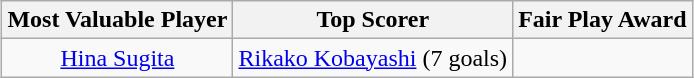<table class=wikitable style="text-align:center; margin:auto">
<tr>
<th>Most Valuable Player</th>
<th>Top Scorer</th>
<th>Fair Play Award</th>
</tr>
<tr>
<td> <a href='#'>Hina Sugita</a></td>
<td> <a href='#'>Rikako Kobayashi</a> (7 goals)</td>
<td></td>
</tr>
</table>
